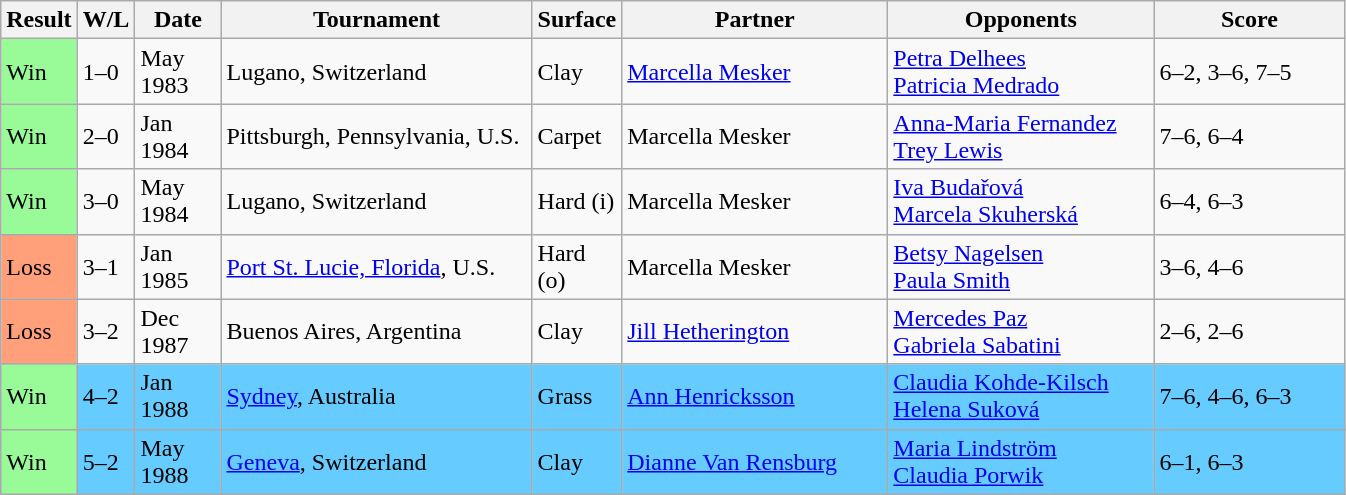<table class="sortable wikitable">
<tr>
<th>Result</th>
<th>W/L</th>
<th style="width:50px">Date</th>
<th style="width:200px">Tournament</th>
<th style="width:50px">Surface</th>
<th style="width:170px">Partner</th>
<th style="width:170px">Opponents</th>
<th style="width:120px" class="unsortable">Score</th>
</tr>
<tr>
<td style="background:#98fb98;">Win</td>
<td>1–0</td>
<td>May 1983</td>
<td>Lugano, Switzerland</td>
<td>Clay</td>
<td> <a href='#'>Marcella Mesker</a></td>
<td> <a href='#'>Petra Delhees</a> <br>  <a href='#'>Patricia Medrado</a></td>
<td>6–2, 3–6, 7–5</td>
</tr>
<tr>
<td style="background:#98fb98;">Win</td>
<td>2–0</td>
<td>Jan 1984</td>
<td>Pittsburgh, Pennsylvania, U.S.</td>
<td>Carpet</td>
<td> Marcella Mesker</td>
<td> <a href='#'>Anna-Maria Fernandez</a> <br>  <a href='#'>Trey Lewis</a></td>
<td>7–6, 6–4</td>
</tr>
<tr>
<td style="background:#98fb98;">Win</td>
<td>3–0</td>
<td>May 1984</td>
<td>Lugano, Switzerland</td>
<td>Hard (i)</td>
<td> Marcella Mesker</td>
<td> <a href='#'>Iva Budařová</a> <br>  <a href='#'>Marcela Skuherská</a></td>
<td>6–4, 6–3</td>
</tr>
<tr>
<td style="background:#ffa07a;">Loss</td>
<td>3–1</td>
<td>Jan 1985</td>
<td><a href='#'>Port St. Lucie, Florida</a>, U.S.</td>
<td>Hard (o)</td>
<td> Marcella Mesker</td>
<td> <a href='#'>Betsy Nagelsen</a> <br>  <a href='#'>Paula Smith</a></td>
<td>3–6, 4–6</td>
</tr>
<tr>
<td style="background:#ffa07a;">Loss</td>
<td>3–2</td>
<td>Dec 1987</td>
<td>Buenos Aires, Argentina</td>
<td>Clay</td>
<td> <a href='#'>Jill Hetherington</a></td>
<td> <a href='#'>Mercedes Paz</a> <br>  <a href='#'>Gabriela Sabatini</a></td>
<td>2–6, 2–6</td>
</tr>
<tr bgcolor="66CCFF">
<td style="background:#98fb98;">Win</td>
<td>4–2</td>
<td>Jan 1988</td>
<td><a href='#'>Sydney</a>, Australia</td>
<td>Grass</td>
<td> <a href='#'>Ann Henricksson</a></td>
<td> <a href='#'>Claudia Kohde-Kilsch</a> <br>  <a href='#'>Helena Suková</a></td>
<td>7–6, 4–6, 6–3</td>
</tr>
<tr bgcolor="66CCFF">
<td style="background:#98fb98;">Win</td>
<td>5–2</td>
<td>May 1988</td>
<td><a href='#'>Geneva</a>, Switzerland</td>
<td>Clay</td>
<td> <a href='#'>Dianne Van Rensburg</a></td>
<td> <a href='#'>Maria Lindström</a> <br>  <a href='#'>Claudia Porwik</a></td>
<td>6–1, 6–3</td>
</tr>
</table>
